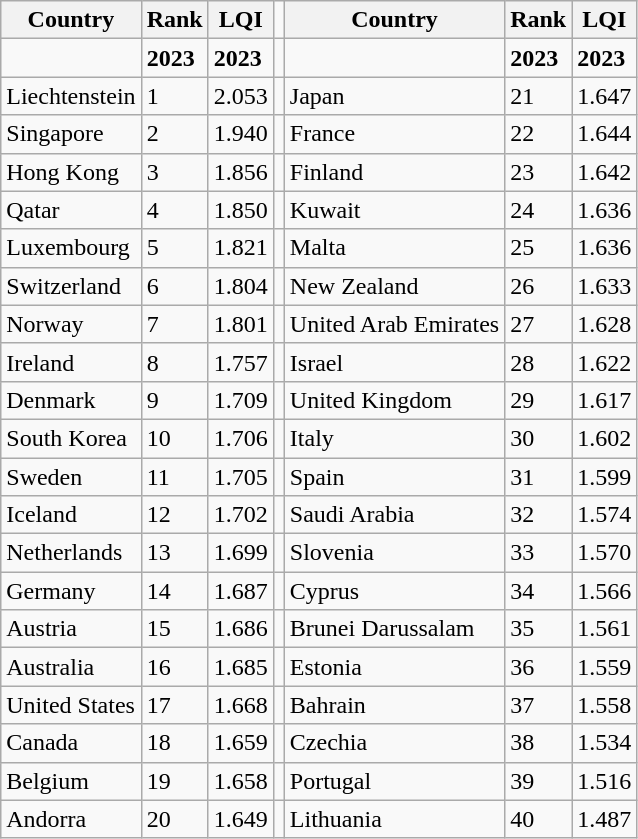<table class="wikitable">
<tr>
<th>Country</th>
<th>Rank</th>
<th>LQI</th>
<td></td>
<th>Country</th>
<th>Rank</th>
<th>LQI</th>
</tr>
<tr>
<td></td>
<td><strong>2023</strong></td>
<td><strong>2023</strong></td>
<td></td>
<td></td>
<td><strong>2023</strong></td>
<td><strong>2023</strong></td>
</tr>
<tr>
<td>Liechtenstein</td>
<td>1</td>
<td>2.053</td>
<td></td>
<td>Japan</td>
<td>21</td>
<td>1.647</td>
</tr>
<tr>
<td>Singapore</td>
<td>2</td>
<td>1.940</td>
<td></td>
<td>France</td>
<td>22</td>
<td>1.644</td>
</tr>
<tr>
<td>Hong Kong</td>
<td>3</td>
<td>1.856</td>
<td></td>
<td>Finland</td>
<td>23</td>
<td>1.642</td>
</tr>
<tr>
<td>Qatar</td>
<td>4</td>
<td>1.850</td>
<td></td>
<td>Kuwait</td>
<td>24</td>
<td>1.636</td>
</tr>
<tr>
<td>Luxembourg</td>
<td>5</td>
<td>1.821</td>
<td></td>
<td>Malta</td>
<td>25</td>
<td>1.636</td>
</tr>
<tr>
<td>Switzerland</td>
<td>6</td>
<td>1.804</td>
<td></td>
<td>New Zealand</td>
<td>26</td>
<td>1.633</td>
</tr>
<tr>
<td>Norway</td>
<td>7</td>
<td>1.801</td>
<td></td>
<td>United Arab Emirates</td>
<td>27</td>
<td>1.628</td>
</tr>
<tr>
<td>Ireland</td>
<td>8</td>
<td>1.757</td>
<td></td>
<td>Israel</td>
<td>28</td>
<td>1.622</td>
</tr>
<tr>
<td>Denmark</td>
<td>9</td>
<td>1.709</td>
<td></td>
<td>United Kingdom</td>
<td>29</td>
<td>1.617</td>
</tr>
<tr>
<td>South Korea</td>
<td>10</td>
<td>1.706</td>
<td></td>
<td>Italy</td>
<td>30</td>
<td>1.602</td>
</tr>
<tr>
<td>Sweden</td>
<td>11</td>
<td>1.705</td>
<td></td>
<td>Spain</td>
<td>31</td>
<td>1.599</td>
</tr>
<tr>
<td>Iceland</td>
<td>12</td>
<td>1.702</td>
<td></td>
<td>Saudi Arabia</td>
<td>32</td>
<td>1.574</td>
</tr>
<tr>
<td>Netherlands</td>
<td>13</td>
<td>1.699</td>
<td></td>
<td>Slovenia</td>
<td>33</td>
<td>1.570</td>
</tr>
<tr>
<td>Germany</td>
<td>14</td>
<td>1.687</td>
<td></td>
<td>Cyprus</td>
<td>34</td>
<td>1.566</td>
</tr>
<tr>
<td>Austria</td>
<td>15</td>
<td>1.686</td>
<td></td>
<td>Brunei Darussalam</td>
<td>35</td>
<td>1.561</td>
</tr>
<tr>
<td>Australia</td>
<td>16</td>
<td>1.685</td>
<td></td>
<td>Estonia</td>
<td>36</td>
<td>1.559</td>
</tr>
<tr>
<td>United States</td>
<td>17</td>
<td>1.668</td>
<td></td>
<td>Bahrain</td>
<td>37</td>
<td>1.558</td>
</tr>
<tr>
<td>Canada</td>
<td>18</td>
<td>1.659</td>
<td></td>
<td>Czechia</td>
<td>38</td>
<td>1.534</td>
</tr>
<tr>
<td>Belgium</td>
<td>19</td>
<td>1.658</td>
<td></td>
<td>Portugal</td>
<td>39</td>
<td>1.516</td>
</tr>
<tr>
<td>Andorra</td>
<td>20</td>
<td>1.649</td>
<td></td>
<td>Lithuania</td>
<td>40</td>
<td>1.487</td>
</tr>
</table>
